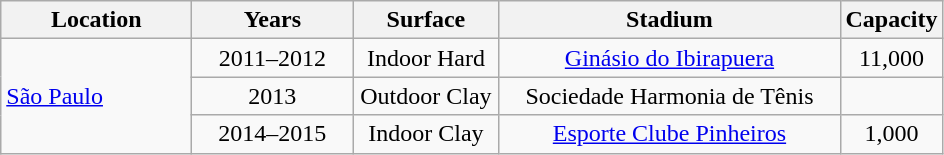<table class="wikitable" style="text-align:center;">
<tr>
<th width="120">Location</th>
<th width="100">Years</th>
<th width="90">Surface</th>
<th width="220">Stadium</th>
<th width="60">Capacity</th>
</tr>
<tr>
<td align=left rowspan=3> <a href='#'>São Paulo</a></td>
<td>2011–2012</td>
<td>Indoor Hard</td>
<td><a href='#'>Ginásio do Ibirapuera</a></td>
<td>11,000</td>
</tr>
<tr>
<td>2013</td>
<td>Outdoor Clay</td>
<td>Sociedade Harmonia de Tênis</td>
<td></td>
</tr>
<tr>
<td>2014–2015</td>
<td>Indoor Clay</td>
<td><a href='#'>Esporte Clube Pinheiros</a></td>
<td>1,000</td>
</tr>
</table>
